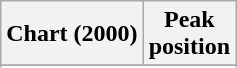<table class="wikitable sortable plainrowheaders" style="text-align:center">
<tr>
<th scope="col">Chart (2000)</th>
<th scope="col">Peak<br>position</th>
</tr>
<tr>
</tr>
<tr>
</tr>
</table>
